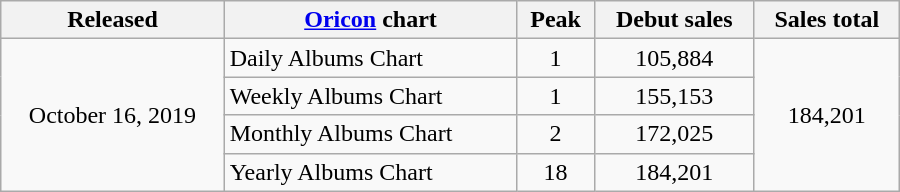<table class="wikitable" style="width:600px;">
<tr>
<th scope="col">Released</th>
<th scope="col"><a href='#'>Oricon</a> chart</th>
<th scope="col">Peak</th>
<th scope="col">Debut sales</th>
<th scope="col">Sales total</th>
</tr>
<tr>
<td style="text-align:center;" rowspan="4">October 16, 2019</td>
<td align="left">Daily Albums Chart</td>
<td style="text-align:center;">1</td>
<td style="text-align:center;">105,884</td>
<td style="text-align:center;" rowspan="4">184,201</td>
</tr>
<tr>
<td align="left">Weekly Albums Chart</td>
<td style="text-align:center;">1</td>
<td style="text-align:center;">155,153</td>
</tr>
<tr>
<td align="left">Monthly Albums Chart</td>
<td style="text-align:center;">2</td>
<td style="text-align:center;">172,025</td>
</tr>
<tr>
<td align="left">Yearly Albums Chart</td>
<td style="text-align:center;">18</td>
<td style="text-align:center;">184,201</td>
</tr>
</table>
